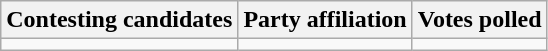<table class="wikitable sortable">
<tr>
<th>Contesting candidates</th>
<th>Party affiliation</th>
<th>Votes polled</th>
</tr>
<tr>
<td></td>
<td></td>
<td></td>
</tr>
</table>
